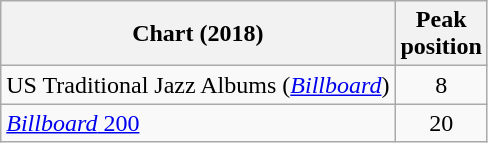<table class=wikitable>
<tr>
<th>Chart (2018)</th>
<th>Peak<br>position</th>
</tr>
<tr>
<td>US Traditional Jazz Albums (<em><a href='#'>Billboard</a></em>)</td>
<td align=center>8</td>
</tr>
<tr>
<td><a href='#'><em>Billboard</em> 200</a></td>
<td align=center>20</td>
</tr>
</table>
